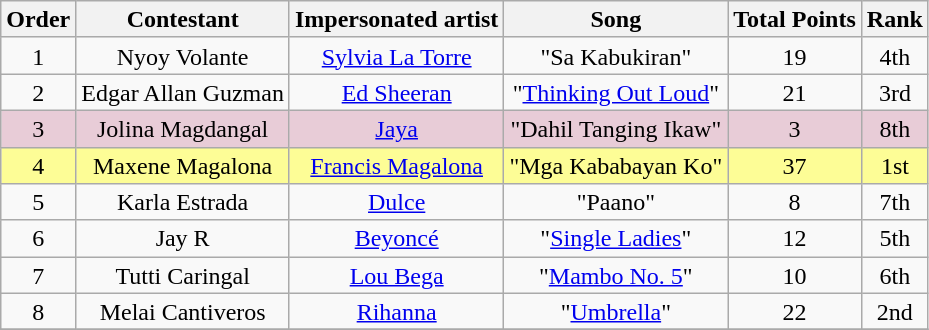<table class="wikitable" style="text-align:center; line-height:17px; width:auto;">
<tr>
<th>Order</th>
<th>Contestant</th>
<th>Impersonated artist</th>
<th>Song</th>
<th>Total Points</th>
<th>Rank</th>
</tr>
<tr>
<td>1</td>
<td>Nyoy Volante</td>
<td><a href='#'>Sylvia La Torre</a></td>
<td>"Sa Kabukiran"</td>
<td>19</td>
<td>4th</td>
</tr>
<tr>
<td>2</td>
<td>Edgar Allan Guzman</td>
<td><a href='#'>Ed Sheeran</a></td>
<td>"<a href='#'>Thinking Out Loud</a>"</td>
<td>21</td>
<td>3rd</td>
</tr>
<tr>
<td style="background:#E8CCD7;">3</td>
<td style="background:#E8CCD7;">Jolina Magdangal</td>
<td style="background:#E8CCD7;"><a href='#'>Jaya</a></td>
<td style="background:#E8CCD7;">"Dahil Tanging Ikaw"</td>
<td style="background:#E8CCD7;">3</td>
<td style="background:#E8CCD7;">8th</td>
</tr>
<tr>
<td style="background:#FDFD96;">4</td>
<td style="background:#FDFD96;">Maxene Magalona</td>
<td style="background:#FDFD96;"><a href='#'>Francis Magalona</a></td>
<td style="background:#FDFD96;">"Mga Kababayan Ko"</td>
<td style="background:#FDFD96;">37</td>
<td style="background:#FDFD96;">1st</td>
</tr>
<tr>
<td>5</td>
<td>Karla Estrada</td>
<td><a href='#'>Dulce</a></td>
<td>"Paano"</td>
<td>8</td>
<td>7th</td>
</tr>
<tr>
<td>6</td>
<td>Jay R</td>
<td><a href='#'>Beyoncé</a></td>
<td>"<a href='#'>Single Ladies</a>"</td>
<td>12</td>
<td>5th</td>
</tr>
<tr>
<td>7</td>
<td>Tutti Caringal</td>
<td><a href='#'>Lou Bega</a></td>
<td>"<a href='#'>Mambo No. 5</a>"</td>
<td>10</td>
<td>6th</td>
</tr>
<tr>
<td>8</td>
<td>Melai Cantiveros</td>
<td><a href='#'>Rihanna</a></td>
<td>"<a href='#'>Umbrella</a>"</td>
<td>22</td>
<td>2nd</td>
</tr>
<tr>
</tr>
</table>
